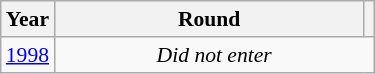<table class="wikitable" style="text-align: center; font-size:90%">
<tr>
<th>Year</th>
<th style="width:200px">Round</th>
<th></th>
</tr>
<tr>
<td><a href='#'>1998</a></td>
<td colspan="2"><em>Did not enter</em></td>
</tr>
</table>
